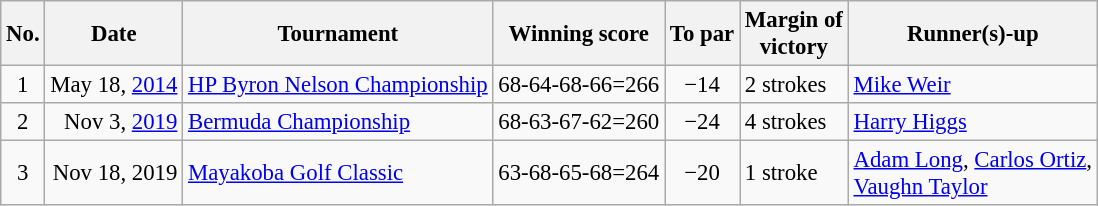<table class="wikitable" style="font-size:95%;">
<tr>
<th>No.</th>
<th>Date</th>
<th>Tournament</th>
<th>Winning score</th>
<th>To par</th>
<th>Margin of<br>victory</th>
<th>Runner(s)-up</th>
</tr>
<tr>
<td align=center>1</td>
<td align=right>May 18, <a href='#'>2014</a></td>
<td><a href='#'>HP Byron Nelson Championship</a></td>
<td>68-64-68-66=266</td>
<td align=center>−14</td>
<td>2 strokes</td>
<td> <a href='#'>Mike Weir</a></td>
</tr>
<tr>
<td align=center>2</td>
<td align=right>Nov 3, <a href='#'>2019</a></td>
<td><a href='#'>Bermuda Championship</a></td>
<td>68-63-67-62=260</td>
<td align=center>−24</td>
<td>4 strokes</td>
<td> <a href='#'>Harry Higgs</a></td>
</tr>
<tr>
<td align=center>3</td>
<td align=right>Nov 18, 2019</td>
<td><a href='#'>Mayakoba Golf Classic</a></td>
<td>63-68-65-68=264</td>
<td align=center>−20</td>
<td>1 stroke</td>
<td> <a href='#'>Adam Long</a>,  <a href='#'>Carlos Ortiz</a>,<br> <a href='#'>Vaughn Taylor</a></td>
</tr>
</table>
